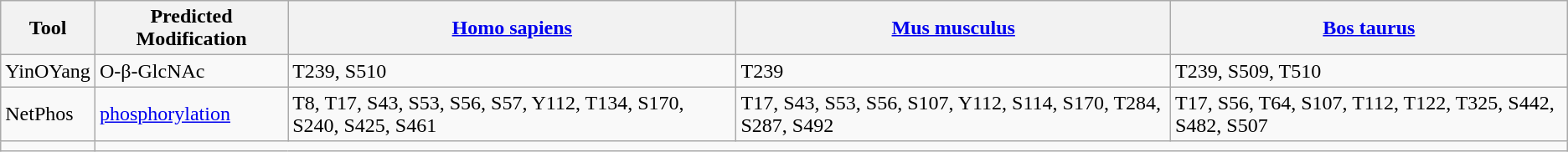<table class="wikitable">
<tr>
<th>Tool</th>
<th>Predicted Modification</th>
<th><a href='#'>Homo sapiens</a></th>
<th><a href='#'>Mus musculus</a></th>
<th><a href='#'>Bos taurus</a></th>
</tr>
<tr>
<td>YinOYang</td>
<td>O-β-GlcNAc</td>
<td>T239, S510</td>
<td>T239</td>
<td>T239, S509, T510</td>
</tr>
<tr>
<td>NetPhos</td>
<td><a href='#'>phosphorylation</a></td>
<td>T8, T17, S43, S53, S56, S57, Y112, T134, S170, S240, S425, S461</td>
<td>T17, S43, S53, S56, S107, Y112, S114, S170, T284, S287, S492</td>
<td>T17, S56, T64, S107, T112, T122, T325, S442, S482, S507</td>
</tr>
<tr>
<td></td>
</tr>
</table>
